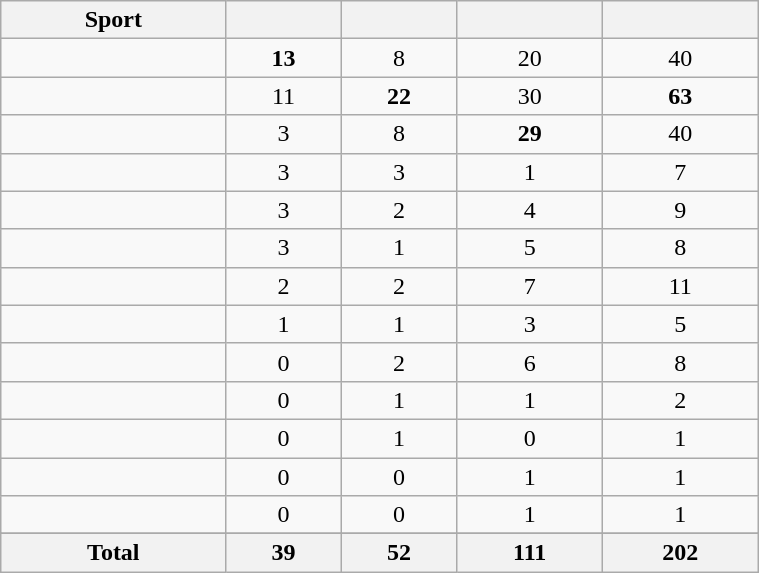<table class="wikitable" width=40% style="font-size:100%; text-align:center;">
<tr>
<th>Sport</th>
<th></th>
<th></th>
<th></th>
<th></th>
</tr>
<tr>
<td align=left></td>
<td><strong>13</strong></td>
<td>8</td>
<td>20</td>
<td>40</td>
</tr>
<tr>
<td align=left></td>
<td>11</td>
<td><strong>22</strong></td>
<td>30</td>
<td><strong>63</strong></td>
</tr>
<tr>
<td align=left></td>
<td>3</td>
<td>8</td>
<td><strong>29</strong></td>
<td>40</td>
</tr>
<tr>
<td align=left></td>
<td>3</td>
<td>3</td>
<td>1</td>
<td>7</td>
</tr>
<tr>
<td align=left></td>
<td>3</td>
<td>2</td>
<td>4</td>
<td>9</td>
</tr>
<tr>
<td align=left></td>
<td>3</td>
<td>1</td>
<td>5</td>
<td>8</td>
</tr>
<tr>
<td align=left></td>
<td>2</td>
<td>2</td>
<td>7</td>
<td>11</td>
</tr>
<tr>
<td align=left></td>
<td>1</td>
<td>1</td>
<td>3</td>
<td>5</td>
</tr>
<tr>
<td align=left></td>
<td>0</td>
<td>2</td>
<td>6</td>
<td>8</td>
</tr>
<tr>
<td align=left></td>
<td>0</td>
<td>1</td>
<td>1</td>
<td>2</td>
</tr>
<tr>
<td align=left></td>
<td>0</td>
<td>1</td>
<td>0</td>
<td>1</td>
</tr>
<tr>
<td align=left></td>
<td>0</td>
<td>0</td>
<td>1</td>
<td>1</td>
</tr>
<tr>
<td align=left></td>
<td>0</td>
<td>0</td>
<td>1</td>
<td>1</td>
</tr>
<tr>
</tr>
<tr>
<th>Total</th>
<th>39</th>
<th>52</th>
<th>111</th>
<th>202</th>
</tr>
</table>
